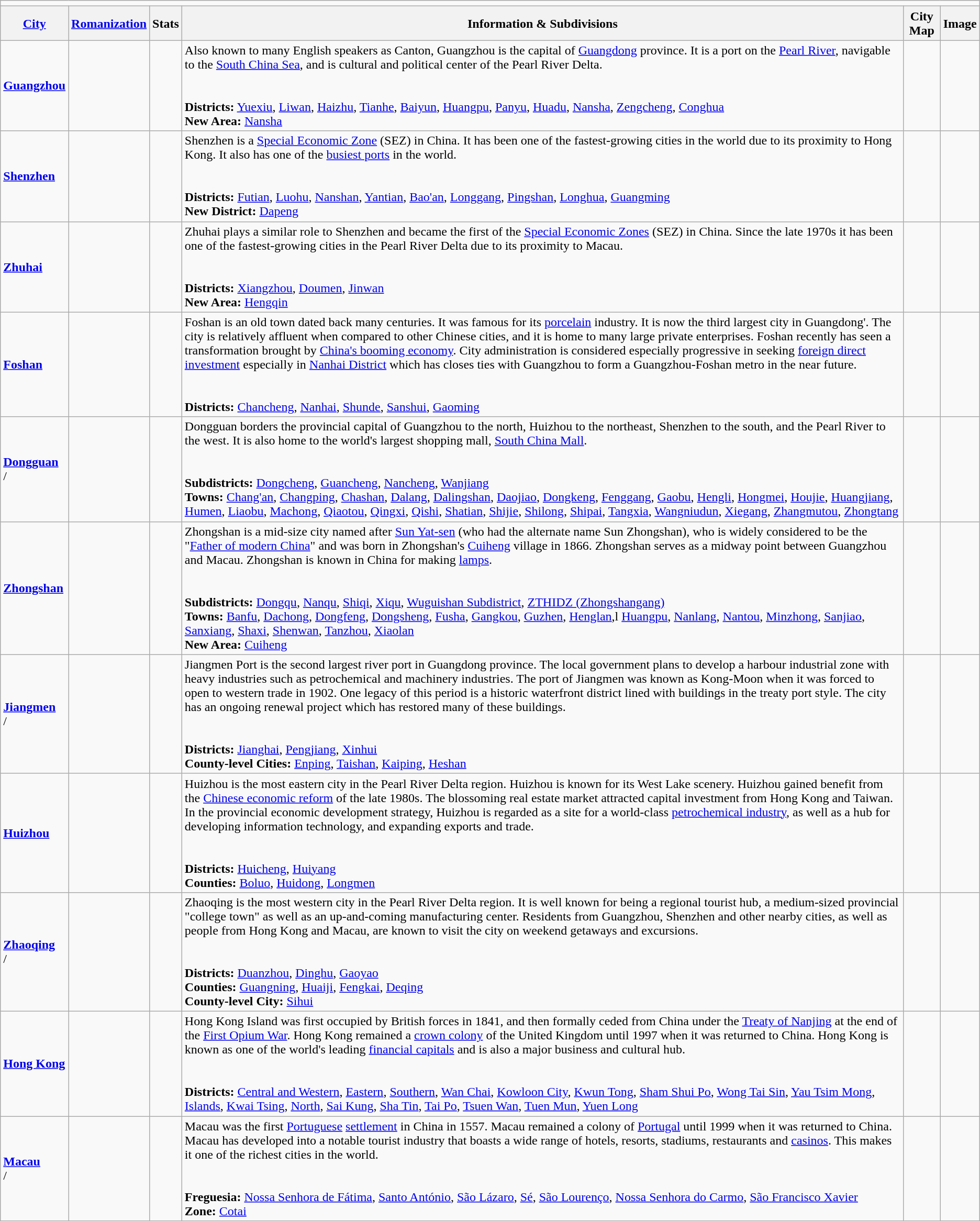<table class="wikitable sortable sticky-header">
<tr>
<td colspan=9></td>
</tr>
<tr>
<th><a href='#'>City</a></th>
<th><a href='#'>Romanization</a></th>
<th>Stats</th>
<th>Information & Subdivisions</th>
<th>City Map</th>
<th>Image</th>
</tr>
<tr>
<td><strong><a href='#'>Guangzhou</a></strong><br></td>
<td></td>
<td></td>
<td>Also known to many English speakers as Canton, Guangzhou is the capital of <a href='#'>Guangdong</a> province. It is a port on the <a href='#'>Pearl River</a>, navigable to the <a href='#'>South China Sea</a>, and is cultural and political center of the Pearl River Delta.<br><br><br><strong>Districts:</strong> <a href='#'>Yuexiu</a>, <a href='#'>Liwan</a>, <a href='#'>Haizhu</a>, <a href='#'>Tianhe</a>, <a href='#'>Baiyun</a>, <a href='#'>Huangpu</a>, <a href='#'>Panyu</a>, <a href='#'>Huadu</a>, <a href='#'>Nansha</a>, <a href='#'>Zengcheng</a>, <a href='#'>Conghua</a><br><strong>New Area:</strong> <a href='#'>Nansha</a></td>
<td></td>
<td></td>
</tr>
<tr>
<td><strong><a href='#'>Shenzhen</a></strong><br></td>
<td></td>
<td></td>
<td>Shenzhen is a <a href='#'>Special Economic Zone</a> (SEZ) in China. It has been one of the fastest-growing cities in the world due to its proximity to Hong Kong. It also has one of the <a href='#'>busiest ports</a> in the world.<br><br><br><strong>Districts:</strong> <a href='#'>Futian</a>, <a href='#'>Luohu</a>, <a href='#'>Nanshan</a>, <a href='#'>Yantian</a>, <a href='#'>Bao'an</a>, <a href='#'>Longgang</a>, <a href='#'>Pingshan</a>, <a href='#'>Longhua</a>, <a href='#'>Guangming</a><br><strong>New District:</strong> <a href='#'>Dapeng</a></td>
<td></td>
<td></td>
</tr>
<tr>
<td><strong><a href='#'>Zhuhai</a></strong><br></td>
<td></td>
<td></td>
<td>Zhuhai plays a similar role to Shenzhen and became the first of the <a href='#'>Special Economic Zones</a> (SEZ) in China. Since the late 1970s it has been one of the fastest-growing cities in the Pearl River Delta due to its proximity to Macau.<br><br><br><strong>Districts:</strong> <a href='#'>Xiangzhou</a>, <a href='#'>Doumen</a>, <a href='#'>Jinwan</a><br><strong>New Area:</strong> <a href='#'>Hengqin</a></td>
<td></td>
<td></td>
</tr>
<tr>
<td><strong><a href='#'>Foshan</a></strong><br></td>
<td></td>
<td></td>
<td>Foshan is an old town dated back many centuries. It was famous for its <a href='#'>porcelain</a> industry. It is now the third largest city in Guangdong'. The city is relatively affluent when compared to other Chinese cities, and it is home to many large private enterprises. Foshan recently has seen a transformation brought by <a href='#'>China's booming economy</a>. City administration is considered especially progressive in seeking <a href='#'>foreign direct investment</a> especially in <a href='#'>Nanhai District</a> which has closes ties with Guangzhou to form a Guangzhou-Foshan metro in the near future.<br><br><br><strong>Districts:</strong> <a href='#'>Chancheng</a>, <a href='#'>Nanhai</a>, <a href='#'>Shunde</a>, <a href='#'>Sanshui</a>, <a href='#'>Gaoming</a></td>
<td></td>
<td></td>
</tr>
<tr>
<td><strong><a href='#'>Dongguan</a></strong><br> / </td>
<td></td>
<td></td>
<td>Dongguan borders the provincial capital of Guangzhou to the north, Huizhou to the northeast, Shenzhen to the south, and the Pearl River to the west. It is also home to the world's largest shopping mall, <a href='#'>South China Mall</a>.<br><br><br><strong>Subdistricts:</strong> <a href='#'>Dongcheng</a>, <a href='#'>Guancheng</a>, <a href='#'>Nancheng</a>, <a href='#'>Wanjiang</a><br><strong>Towns:</strong> <a href='#'>Chang'an</a>, <a href='#'>Changping</a>, <a href='#'>Chashan</a>, <a href='#'>Dalang</a>, <a href='#'>Dalingshan</a>, <a href='#'>Daojiao</a>, <a href='#'>Dongkeng</a>, <a href='#'>Fenggang</a>, <a href='#'>Gaobu</a>, <a href='#'>Hengli</a>, <a href='#'>Hongmei</a>, <a href='#'>Houjie</a>, <a href='#'>Huangjiang</a>, <a href='#'>Humen</a>, <a href='#'>Liaobu</a>, <a href='#'>Machong</a>, <a href='#'>Qiaotou</a>, <a href='#'>Qingxi</a>, <a href='#'>Qishi</a>, <a href='#'>Shatian</a>, <a href='#'>Shijie</a>, <a href='#'>Shilong</a>, <a href='#'>Shipai</a>, <a href='#'>Tangxia</a>, <a href='#'>Wangniudun</a>, <a href='#'>Xiegang</a>, <a href='#'>Zhangmutou</a>, <a href='#'>Zhongtang</a></td>
<td></td>
<td></td>
</tr>
<tr>
<td><strong><a href='#'>Zhongshan</a></strong><br></td>
<td></td>
<td></td>
<td>Zhongshan is a mid-size city named after <a href='#'>Sun Yat-sen</a> (who had the alternate name Sun Zhongshan), who is widely considered to be the "<a href='#'>Father of modern China</a>" and was born in Zhongshan's <a href='#'>Cuiheng</a> village in 1866. Zhongshan serves as a midway point between Guangzhou and Macau. Zhongshan is known in China for making <a href='#'>lamps</a>.<br><br><br><strong>Subdistricts:</strong> <a href='#'>Dongqu</a>, <a href='#'>Nanqu</a>, <a href='#'>Shiqi</a>, <a href='#'>Xiqu</a>, <a href='#'>Wuguishan Subdistrict</a>, <a href='#'>ZTHIDZ (Zhongshangang)</a><br><strong>Towns:</strong> <a href='#'>Banfu</a>, <a href='#'>Dachong</a>, <a href='#'>Dongfeng</a>, <a href='#'>Dongsheng</a>, <a href='#'>Fusha</a>, <a href='#'>Gangkou</a>, <a href='#'>Guzhen</a>, <a href='#'>Henglan</a>,l <a href='#'>Huangpu</a>, <a href='#'>Nanlang</a>, <a href='#'>Nantou</a>, <a href='#'>Minzhong</a>, <a href='#'>Sanjiao</a>, <a href='#'>Sanxiang</a>, <a href='#'>Shaxi</a>, <a href='#'>Shenwan</a>, <a href='#'>Tanzhou</a>, <a href='#'>Xiaolan</a><br><strong>New Area:</strong> <a href='#'>Cuiheng</a></td>
<td></td>
<td></td>
</tr>
<tr>
<td><strong><a href='#'>Jiangmen</a></strong><br> / </td>
<td></td>
<td></td>
<td>Jiangmen Port is the second largest river port in Guangdong province. The local government plans to develop a harbour industrial zone with heavy industries such as petrochemical and machinery industries. The port of Jiangmen was known as Kong-Moon when it was forced to open to western trade in 1902. One legacy of this period is a historic waterfront district lined with buildings in the treaty port style. The city has an ongoing renewal project which has restored many of these buildings.<br><br><br><strong>Districts:</strong> <a href='#'>Jianghai</a>, <a href='#'>Pengjiang</a>, <a href='#'>Xinhui</a><br><strong>County-level Cities:</strong> <a href='#'>Enping</a>, <a href='#'>Taishan</a>, <a href='#'>Kaiping</a>, <a href='#'>Heshan</a></td>
<td></td>
<td></td>
</tr>
<tr>
<td><strong><a href='#'>Huizhou</a></strong><br></td>
<td></td>
<td></td>
<td>Huizhou is the most eastern city in the Pearl River Delta region. Huizhou is known for its West Lake scenery. Huizhou gained benefit from the <a href='#'>Chinese economic reform</a> of the late 1980s. The blossoming real estate market attracted capital investment from Hong Kong and Taiwan. In the provincial economic development strategy, Huizhou is regarded as a site for a world-class <a href='#'>petrochemical industry</a>, as well as a hub for developing information technology, and expanding exports and trade.<br><br><br><strong>Districts:</strong> <a href='#'>Huicheng</a>, <a href='#'>Huiyang</a><br><strong>Counties:</strong> <a href='#'>Boluo</a>, <a href='#'>Huidong</a>, <a href='#'>Longmen</a></td>
<td></td>
<td></td>
</tr>
<tr>
<td><strong><a href='#'>Zhaoqing</a></strong><br> / </td>
<td></td>
<td></td>
<td>Zhaoqing is the most western city in the Pearl River Delta region. It is well known for being a regional tourist hub, a medium-sized provincial "college town" as well as an up-and-coming manufacturing center. Residents from Guangzhou, Shenzhen and other nearby cities, as well as people from Hong Kong and Macau, are known to visit the city on weekend getaways and excursions.<br><br><br><strong>Districts:</strong> <a href='#'>Duanzhou</a>, <a href='#'>Dinghu</a>, <a href='#'>Gaoyao</a><br><strong>Counties:</strong> <a href='#'>Guangning</a>, <a href='#'>Huaiji</a>, <a href='#'>Fengkai</a>, <a href='#'>Deqing</a><br><strong>County-level City:</strong> <a href='#'>Sihui</a></td>
<td></td>
<td></td>
</tr>
<tr>
<td><strong><a href='#'>Hong Kong</a></strong><br></td>
<td></td>
<td></td>
<td>Hong Kong Island was first occupied by British forces in 1841, and then formally ceded from China under the <a href='#'>Treaty of Nanjing</a> at the end of the <a href='#'>First Opium War</a>. Hong Kong remained a <a href='#'>crown colony</a> of the United Kingdom until 1997 when it was returned to China. Hong Kong is known as one of the world's leading <a href='#'>financial capitals</a> and is also a major business and cultural hub.<br><br><br><strong>Districts:</strong> <a href='#'>Central and Western</a>, <a href='#'>Eastern</a>, <a href='#'>Southern</a>, <a href='#'>Wan Chai</a>, <a href='#'>Kowloon City</a>, <a href='#'>Kwun Tong</a>, <a href='#'>Sham Shui Po</a>, <a href='#'>Wong Tai Sin</a>, <a href='#'>Yau Tsim Mong</a>, <a href='#'>Islands</a>, <a href='#'>Kwai Tsing</a>, <a href='#'>North</a>, <a href='#'>Sai Kung</a>, <a href='#'>Sha Tin</a>, <a href='#'>Tai Po</a>, <a href='#'>Tsuen Wan</a>, <a href='#'>Tuen Mun</a>, <a href='#'>Yuen Long</a></td>
<td></td>
<td></td>
</tr>
<tr>
<td><strong><a href='#'>Macau</a></strong><br> / </td>
<td></td>
<td></td>
<td>Macau was the first <a href='#'>Portuguese</a> <a href='#'>settlement</a> in China in 1557. Macau remained a colony of <a href='#'>Portugal</a> until 1999 when it was returned to China. Macau has developed into a notable tourist industry that boasts a wide range of hotels, resorts, stadiums, restaurants and <a href='#'>casinos</a>. This makes it one of the richest cities in the world.<br><br><br><strong>Freguesia:</strong> <a href='#'>Nossa Senhora de Fátima</a>, <a href='#'>Santo António</a>, <a href='#'>São Lázaro</a>, <a href='#'>Sé</a>, <a href='#'>São Lourenço</a>, <a href='#'>Nossa Senhora do Carmo</a>, <a href='#'>São Francisco Xavier</a><br><strong>Zone:</strong> <a href='#'>Cotai</a></td>
<td></td>
<td></td>
</tr>
</table>
